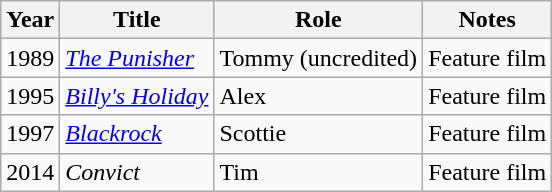<table class=wikitable>
<tr>
<th>Year</th>
<th>Title</th>
<th>Role</th>
<th>Notes</th>
</tr>
<tr>
<td>1989</td>
<td><em><a href='#'>The Punisher</a></em></td>
<td>Tommy (uncredited)</td>
<td>Feature film</td>
</tr>
<tr>
<td>1995</td>
<td><em><a href='#'>Billy's Holiday</a></em></td>
<td>Alex</td>
<td>Feature film</td>
</tr>
<tr>
<td>1997</td>
<td><em><a href='#'>Blackrock</a></em></td>
<td>Scottie</td>
<td>Feature film</td>
</tr>
<tr>
<td>2014</td>
<td><em>Convict</em></td>
<td>Tim</td>
<td>Feature film</td>
</tr>
</table>
